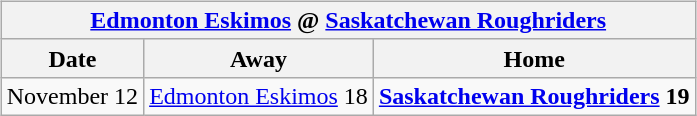<table cellspacing="10">
<tr>
<td valign="top"><br><table class="wikitable">
<tr>
<th colspan="4"><a href='#'>Edmonton Eskimos</a> @ <a href='#'>Saskatchewan Roughriders</a></th>
</tr>
<tr>
<th>Date</th>
<th>Away</th>
<th>Home</th>
</tr>
<tr>
<td>November 12</td>
<td><a href='#'>Edmonton Eskimos</a> 18</td>
<td><strong><a href='#'>Saskatchewan Roughriders</a> 19</strong></td>
</tr>
</table>
</td>
</tr>
</table>
